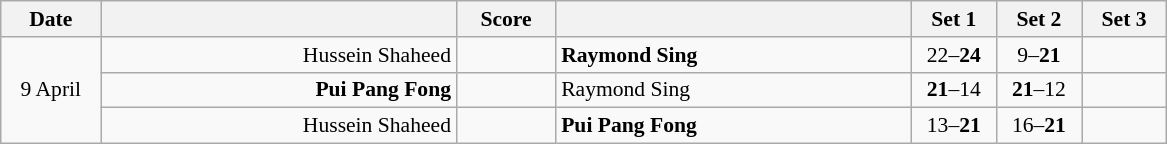<table class="wikitable" style="text-align: center; font-size:90%">
<tr>
<th width="60">Date</th>
<th align="right" width="230"></th>
<th width="60">Score</th>
<th align="left" width="230"></th>
<th width="50">Set 1</th>
<th width="50">Set 2</th>
<th width="50">Set 3</th>
</tr>
<tr>
<td rowspan="3">9 April</td>
<td align="right">Hussein Shaheed </td>
<td></td>
<td align="left"><strong> Raymond Sing</strong></td>
<td>22–<strong>24</strong></td>
<td>9–<strong>21</strong></td>
<td></td>
</tr>
<tr>
<td align="right"><strong>Pui Pang Fong </strong></td>
<td></td>
<td align="left"> Raymond Sing</td>
<td><strong>21</strong>–14</td>
<td><strong>21</strong>–12</td>
<td></td>
</tr>
<tr>
<td align="right">Hussein Shaheed </td>
<td></td>
<td align="left"><strong> Pui Pang Fong</strong></td>
<td>13–<strong>21</strong></td>
<td>16–<strong>21</strong></td>
<td></td>
</tr>
</table>
